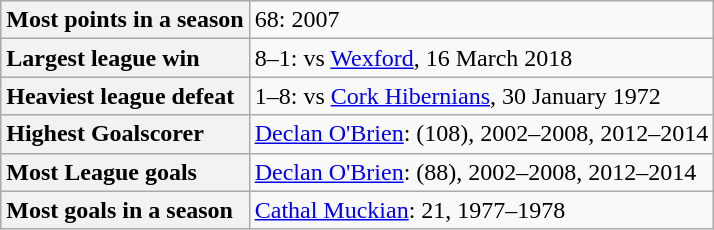<table class="wikitable">
<tr>
<th style="text-align:left">Most points in a season</th>
<td>68: 2007</td>
</tr>
<tr>
<th style="text-align:left">Largest league win</th>
<td>8–1: vs <a href='#'>Wexford</a>, 16 March 2018</td>
</tr>
<tr>
<th style="text-align:left">Heaviest league defeat</th>
<td>1–8: vs <a href='#'>Cork Hibernians</a>, 30 January 1972</td>
</tr>
<tr>
<th style="text-align:left">Highest Goalscorer</th>
<td><a href='#'>Declan O'Brien</a>: (108), 2002–2008, 2012–2014</td>
</tr>
<tr>
<th style="text-align:left">Most League goals</th>
<td><a href='#'>Declan O'Brien</a>: (88), 2002–2008, 2012–2014</td>
</tr>
<tr>
<th style="text-align:left">Most goals in a season</th>
<td><a href='#'>Cathal Muckian</a>: 21, 1977–1978</td>
</tr>
</table>
